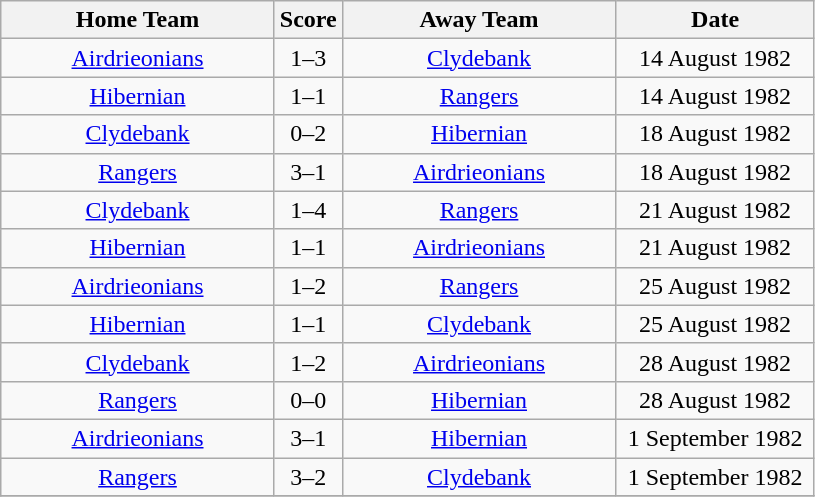<table class="wikitable" style="text-align:center;">
<tr>
<th width=175>Home Team</th>
<th width=20>Score</th>
<th width=175>Away Team</th>
<th width= 125>Date</th>
</tr>
<tr>
<td><a href='#'>Airdrieonians</a></td>
<td>1–3</td>
<td><a href='#'>Clydebank</a></td>
<td>14 August 1982</td>
</tr>
<tr>
<td><a href='#'>Hibernian</a></td>
<td>1–1</td>
<td><a href='#'>Rangers</a></td>
<td>14 August 1982</td>
</tr>
<tr>
<td><a href='#'>Clydebank</a></td>
<td>0–2</td>
<td><a href='#'>Hibernian</a></td>
<td>18 August 1982</td>
</tr>
<tr>
<td><a href='#'>Rangers</a></td>
<td>3–1</td>
<td><a href='#'>Airdrieonians</a></td>
<td>18 August 1982</td>
</tr>
<tr>
<td><a href='#'>Clydebank</a></td>
<td>1–4</td>
<td><a href='#'>Rangers</a></td>
<td>21 August 1982</td>
</tr>
<tr>
<td><a href='#'>Hibernian</a></td>
<td>1–1</td>
<td><a href='#'>Airdrieonians</a></td>
<td>21 August 1982</td>
</tr>
<tr>
<td><a href='#'>Airdrieonians</a></td>
<td>1–2</td>
<td><a href='#'>Rangers</a></td>
<td>25 August 1982</td>
</tr>
<tr>
<td><a href='#'>Hibernian</a></td>
<td>1–1</td>
<td><a href='#'>Clydebank</a></td>
<td>25 August 1982</td>
</tr>
<tr>
<td><a href='#'>Clydebank</a></td>
<td>1–2</td>
<td><a href='#'>Airdrieonians</a></td>
<td>28 August 1982</td>
</tr>
<tr>
<td><a href='#'>Rangers</a></td>
<td>0–0</td>
<td><a href='#'>Hibernian</a></td>
<td>28 August 1982</td>
</tr>
<tr>
<td><a href='#'>Airdrieonians</a></td>
<td>3–1</td>
<td><a href='#'>Hibernian</a></td>
<td>1 September 1982</td>
</tr>
<tr>
<td><a href='#'>Rangers</a></td>
<td>3–2</td>
<td><a href='#'>Clydebank</a></td>
<td>1 September 1982</td>
</tr>
<tr>
</tr>
</table>
